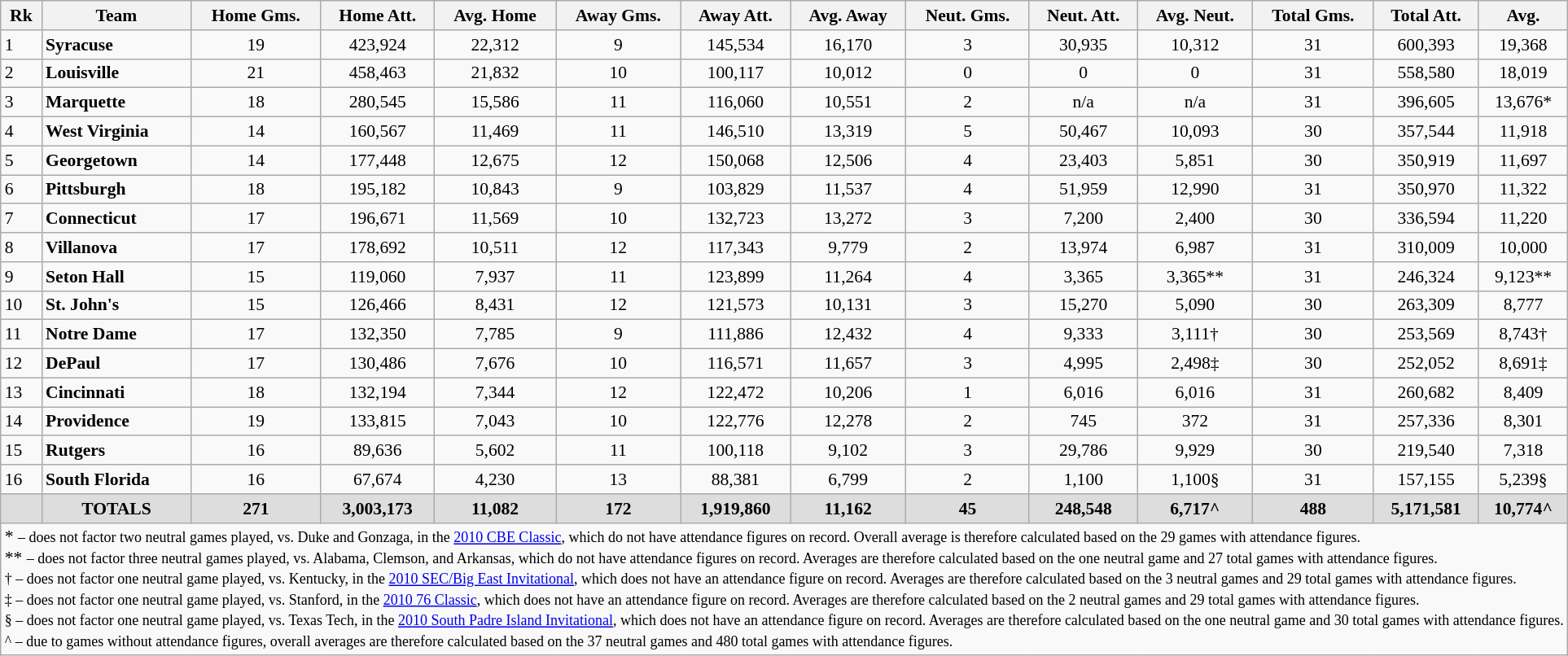<table class="sortable wikitable" style="white-space:nowrap; font-size:90%;">
<tr>
<th>Rk</th>
<th>Team</th>
<th>Home Gms.</th>
<th>Home Att.</th>
<th>Avg. Home</th>
<th>Away Gms.</th>
<th>Away Att.</th>
<th>Avg. Away</th>
<th>Neut. Gms.</th>
<th>Neut. Att.</th>
<th>Avg. Neut.</th>
<th>Total Gms.</th>
<th>Total Att.</th>
<th>Avg.</th>
</tr>
<tr>
<td>1</td>
<td><strong>Syracuse</strong></td>
<td style ="text-align:center">19</td>
<td style ="text-align:center">423,924</td>
<td style ="text-align:center">22,312</td>
<td style ="text-align:center">9</td>
<td style ="text-align:center">145,534</td>
<td style ="text-align:center">16,170</td>
<td style ="text-align:center">3</td>
<td style ="text-align:center">30,935</td>
<td style ="text-align:center">10,312</td>
<td style ="text-align:center">31</td>
<td style ="text-align:center">600,393</td>
<td style ="text-align:center">19,368</td>
</tr>
<tr>
<td>2</td>
<td><strong>Louisville</strong></td>
<td style ="text-align:center">21</td>
<td style ="text-align:center">458,463</td>
<td style ="text-align:center">21,832</td>
<td style ="text-align:center">10</td>
<td style ="text-align:center">100,117</td>
<td style ="text-align:center">10,012</td>
<td style ="text-align:center">0</td>
<td style ="text-align:center">0</td>
<td style ="text-align:center">0</td>
<td style ="text-align:center">31</td>
<td style ="text-align:center">558,580</td>
<td style ="text-align:center">18,019</td>
</tr>
<tr>
<td>3</td>
<td><strong>Marquette</strong></td>
<td style ="text-align:center">18</td>
<td style ="text-align:center">280,545</td>
<td style ="text-align:center">15,586</td>
<td style ="text-align:center">11</td>
<td style ="text-align:center">116,060</td>
<td style ="text-align:center">10,551</td>
<td style ="text-align:center">2</td>
<td style ="text-align:center">n/a</td>
<td style ="text-align:center">n/a</td>
<td style ="text-align:center">31</td>
<td style ="text-align:center">396,605</td>
<td style ="text-align:center">13,676*</td>
</tr>
<tr>
<td>4</td>
<td><strong>West Virginia</strong></td>
<td style ="text-align:center">14</td>
<td style ="text-align:center">160,567</td>
<td style ="text-align:center">11,469</td>
<td style ="text-align:center">11</td>
<td style ="text-align:center">146,510</td>
<td style ="text-align:center">13,319</td>
<td style ="text-align:center">5</td>
<td style ="text-align:center">50,467</td>
<td style ="text-align:center">10,093</td>
<td style ="text-align:center">30</td>
<td style ="text-align:center">357,544</td>
<td style ="text-align:center">11,918</td>
</tr>
<tr>
<td>5</td>
<td><strong>Georgetown</strong></td>
<td style ="text-align:center">14</td>
<td style ="text-align:center">177,448</td>
<td style ="text-align:center">12,675</td>
<td style ="text-align:center">12</td>
<td style ="text-align:center">150,068</td>
<td style ="text-align:center">12,506</td>
<td style ="text-align:center">4</td>
<td style ="text-align:center">23,403</td>
<td style ="text-align:center">5,851</td>
<td style ="text-align:center">30</td>
<td style ="text-align:center">350,919</td>
<td style ="text-align:center">11,697</td>
</tr>
<tr>
<td>6</td>
<td><strong>Pittsburgh</strong></td>
<td style ="text-align:center">18</td>
<td style ="text-align:center">195,182</td>
<td style ="text-align:center">10,843</td>
<td style ="text-align:center">9</td>
<td style ="text-align:center">103,829</td>
<td style ="text-align:center">11,537</td>
<td style ="text-align:center">4</td>
<td style ="text-align:center">51,959</td>
<td style ="text-align:center">12,990</td>
<td style ="text-align:center">31</td>
<td style ="text-align:center">350,970</td>
<td style ="text-align:center">11,322</td>
</tr>
<tr>
<td>7</td>
<td><strong>Connecticut</strong></td>
<td style ="text-align:center">17</td>
<td style ="text-align:center">196,671</td>
<td style ="text-align:center">11,569</td>
<td style ="text-align:center">10</td>
<td style ="text-align:center">132,723</td>
<td style ="text-align:center">13,272</td>
<td style ="text-align:center">3</td>
<td style ="text-align:center">7,200</td>
<td style ="text-align:center">2,400</td>
<td style ="text-align:center">30</td>
<td style ="text-align:center">336,594</td>
<td style ="text-align:center">11,220</td>
</tr>
<tr>
<td>8</td>
<td><strong>Villanova</strong></td>
<td style ="text-align:center">17</td>
<td style ="text-align:center">178,692</td>
<td style ="text-align:center">10,511</td>
<td style ="text-align:center">12</td>
<td style ="text-align:center">117,343</td>
<td style ="text-align:center">9,779</td>
<td style ="text-align:center">2</td>
<td style ="text-align:center">13,974</td>
<td style ="text-align:center">6,987</td>
<td style ="text-align:center">31</td>
<td style ="text-align:center">310,009</td>
<td style ="text-align:center">10,000</td>
</tr>
<tr>
<td>9</td>
<td><strong>Seton Hall</strong></td>
<td style ="text-align:center">15</td>
<td style ="text-align:center">119,060</td>
<td style ="text-align:center">7,937</td>
<td style ="text-align:center">11</td>
<td style ="text-align:center">123,899</td>
<td style ="text-align:center">11,264</td>
<td style ="text-align:center">4</td>
<td style ="text-align:center">3,365</td>
<td style ="text-align:center">3,365**</td>
<td style ="text-align:center">31</td>
<td style ="text-align:center">246,324</td>
<td style ="text-align:center">9,123**</td>
</tr>
<tr>
<td>10</td>
<td><strong>St. John's</strong></td>
<td style ="text-align:center">15</td>
<td style ="text-align:center">126,466</td>
<td style ="text-align:center">8,431</td>
<td style ="text-align:center">12</td>
<td style ="text-align:center">121,573</td>
<td style ="text-align:center">10,131</td>
<td style ="text-align:center">3</td>
<td style ="text-align:center">15,270</td>
<td style ="text-align:center">5,090</td>
<td style ="text-align:center">30</td>
<td style ="text-align:center">263,309</td>
<td style ="text-align:center">8,777</td>
</tr>
<tr>
<td>11</td>
<td><strong>Notre Dame</strong></td>
<td style ="text-align:center">17</td>
<td style ="text-align:center">132,350</td>
<td style ="text-align:center">7,785</td>
<td style ="text-align:center">9</td>
<td style ="text-align:center">111,886</td>
<td style ="text-align:center">12,432</td>
<td style ="text-align:center">4</td>
<td style ="text-align:center">9,333</td>
<td style ="text-align:center">3,111†</td>
<td style ="text-align:center">30</td>
<td style ="text-align:center">253,569</td>
<td style ="text-align:center">8,743†</td>
</tr>
<tr>
<td>12</td>
<td><strong>DePaul</strong></td>
<td style ="text-align:center">17</td>
<td style ="text-align:center">130,486</td>
<td style ="text-align:center">7,676</td>
<td style ="text-align:center">10</td>
<td style ="text-align:center">116,571</td>
<td style ="text-align:center">11,657</td>
<td style ="text-align:center">3</td>
<td style ="text-align:center">4,995</td>
<td style ="text-align:center">2,498‡</td>
<td style ="text-align:center">30</td>
<td style ="text-align:center">252,052</td>
<td style ="text-align:center">8,691‡</td>
</tr>
<tr>
<td>13</td>
<td><strong>Cincinnati</strong></td>
<td style ="text-align:center">18</td>
<td style ="text-align:center">132,194</td>
<td style ="text-align:center">7,344</td>
<td style ="text-align:center">12</td>
<td style ="text-align:center">122,472</td>
<td style ="text-align:center">10,206</td>
<td style ="text-align:center">1</td>
<td style ="text-align:center">6,016</td>
<td style ="text-align:center">6,016</td>
<td style ="text-align:center">31</td>
<td style ="text-align:center">260,682</td>
<td style ="text-align:center">8,409</td>
</tr>
<tr>
<td>14</td>
<td><strong>Providence</strong></td>
<td style ="text-align:center">19</td>
<td style ="text-align:center">133,815</td>
<td style ="text-align:center">7,043</td>
<td style ="text-align:center">10</td>
<td style ="text-align:center">122,776</td>
<td style ="text-align:center">12,278</td>
<td style ="text-align:center">2</td>
<td style ="text-align:center">745</td>
<td style ="text-align:center">372</td>
<td style ="text-align:center">31</td>
<td style ="text-align:center">257,336</td>
<td style ="text-align:center">8,301</td>
</tr>
<tr>
<td>15</td>
<td><strong>Rutgers</strong></td>
<td style ="text-align:center">16</td>
<td style ="text-align:center">89,636</td>
<td style ="text-align:center">5,602</td>
<td style ="text-align:center">11</td>
<td style ="text-align:center">100,118</td>
<td style ="text-align:center">9,102</td>
<td style ="text-align:center">3</td>
<td style ="text-align:center">29,786</td>
<td style ="text-align:center">9,929</td>
<td style ="text-align:center">30</td>
<td style ="text-align:center">219,540</td>
<td style ="text-align:center">7,318</td>
</tr>
<tr>
<td>16</td>
<td><strong>South Florida</strong></td>
<td style ="text-align:center">16</td>
<td style ="text-align:center">67,674</td>
<td style ="text-align:center">4,230</td>
<td style ="text-align:center">13</td>
<td style ="text-align:center">88,381</td>
<td style ="text-align:center">6,799</td>
<td style ="text-align:center">2</td>
<td style ="text-align:center">1,100</td>
<td style ="text-align:center">1,100§</td>
<td style ="text-align:center">31</td>
<td style ="text-align:center">157,155</td>
<td style ="text-align:center">5,239§</td>
</tr>
<tr class="sortbottom"  style="text-align:center; background:#ddd;">
<td> </td>
<td><strong>TOTALS</strong></td>
<td><strong>271</strong></td>
<td><strong>3,003,173</strong></td>
<td><strong>11,082</strong></td>
<td><strong>172</strong></td>
<td><strong>1,919,860</strong></td>
<td><strong>11,162</strong></td>
<td><strong>45</strong></td>
<td><strong>248,548</strong></td>
<td><strong> 6,717^</strong></td>
<td><strong>488</strong></td>
<td><strong>5,171,581</strong></td>
<td><strong> 10,774^</strong></td>
</tr>
<tr class="sortbottom">
<td colspan=14>* <small>– does not factor two neutral games played, vs. Duke and Gonzaga, in the <a href='#'>2010 CBE Classic</a>, which do not have attendance figures on record. Overall average is therefore calculated based on the 29 games with attendance figures.</small><br>** <small>– does not factor three neutral games played, vs. Alabama, Clemson, and Arkansas, which do not have attendance figures on record. Averages are therefore calculated based on the one neutral game and 27 total games with attendance figures.</small><br><small>† – does not factor one neutral game played, vs. Kentucky, in the <a href='#'>2010 SEC/Big East Invitational</a>, which does not have an attendance figure on record. Averages are therefore calculated based on the 3 neutral games and 29 total games with attendance figures.</small><br><small>‡ – does not factor one neutral game played, vs. Stanford, in the <a href='#'>2010 76 Classic</a>, which does not have an attendance figure on record. Averages are therefore calculated based on the 2 neutral games and 29 total games with attendance figures.</small><br><small>§ – does not factor one neutral game played, vs. Texas Tech, in the <a href='#'>2010 South Padre Island Invitational</a>, which does not have an attendance figure on record. Averages are therefore calculated based on the one neutral game and 30 total games with attendance figures.</small><br><small>^ – due to games without attendance figures, overall averages are therefore calculated based on the 37 neutral games and 480 total games with attendance figures.</small></td>
</tr>
</table>
